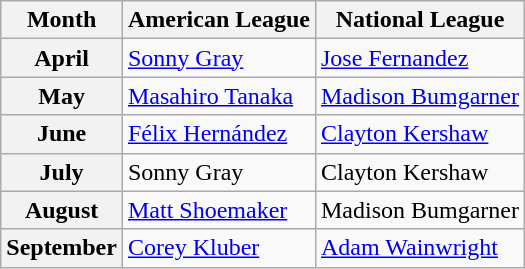<table class="wikitable">
<tr>
<th>Month</th>
<th>American League</th>
<th>National League</th>
</tr>
<tr>
<th>April</th>
<td><a href='#'>Sonny Gray</a></td>
<td><a href='#'>Jose Fernandez</a></td>
</tr>
<tr>
<th>May</th>
<td><a href='#'>Masahiro Tanaka</a></td>
<td><a href='#'>Madison Bumgarner</a></td>
</tr>
<tr>
<th>June</th>
<td><a href='#'>Félix Hernández</a></td>
<td><a href='#'>Clayton Kershaw</a></td>
</tr>
<tr>
<th>July</th>
<td>Sonny Gray</td>
<td>Clayton Kershaw</td>
</tr>
<tr>
<th>August</th>
<td><a href='#'>Matt Shoemaker</a></td>
<td>Madison Bumgarner</td>
</tr>
<tr>
<th>September</th>
<td><a href='#'>Corey Kluber</a></td>
<td><a href='#'>Adam Wainwright</a></td>
</tr>
</table>
